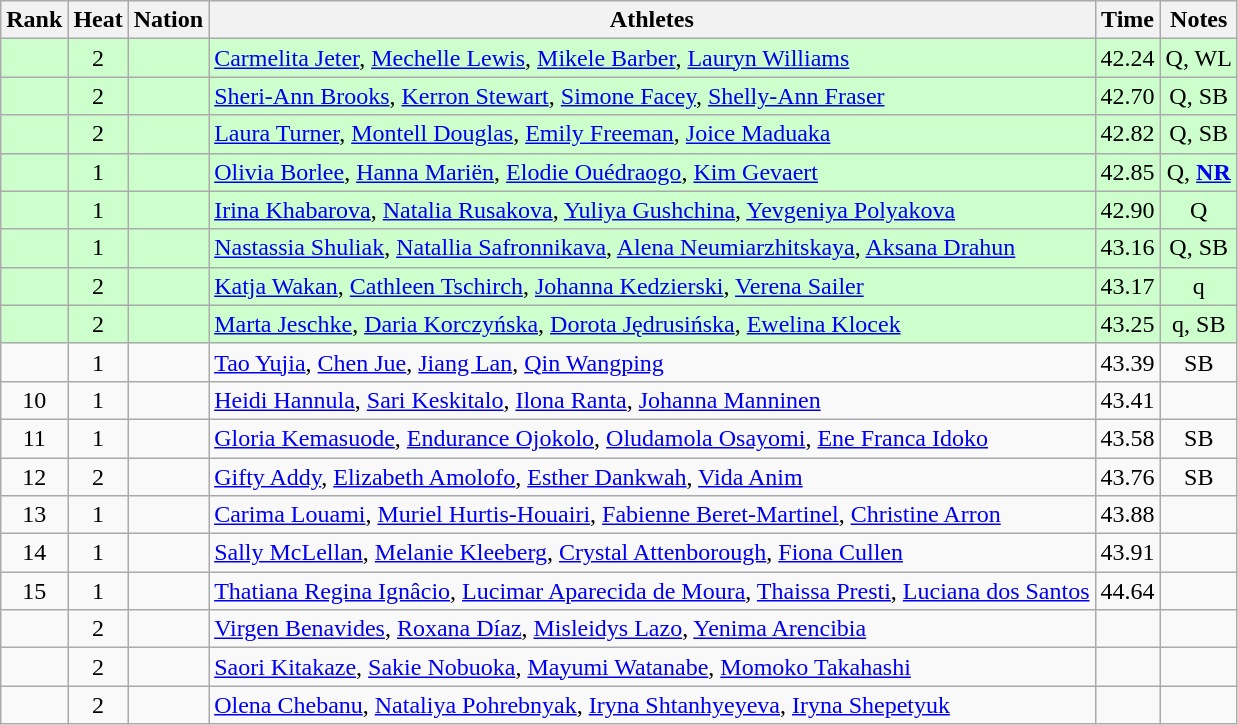<table class="wikitable sortable" style="text-align:center">
<tr>
<th>Rank</th>
<th>Heat</th>
<th>Nation</th>
<th>Athletes</th>
<th>Time</th>
<th>Notes</th>
</tr>
<tr bgcolor=ccffcc>
<td></td>
<td>2</td>
<td align=left></td>
<td align=left><a href='#'>Carmelita Jeter</a>, <a href='#'>Mechelle Lewis</a>, <a href='#'>Mikele Barber</a>, <a href='#'>Lauryn Williams</a></td>
<td>42.24</td>
<td>Q, WL</td>
</tr>
<tr bgcolor=ccffcc>
<td></td>
<td>2</td>
<td align=left></td>
<td align=left><a href='#'>Sheri-Ann Brooks</a>, <a href='#'>Kerron Stewart</a>, <a href='#'>Simone Facey</a>, <a href='#'>Shelly-Ann Fraser</a></td>
<td>42.70</td>
<td>Q, SB</td>
</tr>
<tr bgcolor=ccffcc>
<td></td>
<td>2</td>
<td align=left></td>
<td align=left><a href='#'>Laura Turner</a>, <a href='#'>Montell Douglas</a>, <a href='#'>Emily Freeman</a>, <a href='#'>Joice Maduaka</a></td>
<td>42.82</td>
<td>Q, SB</td>
</tr>
<tr bgcolor=ccffcc>
<td></td>
<td>1</td>
<td align=left></td>
<td align=left><a href='#'>Olivia Borlee</a>, <a href='#'>Hanna Mariën</a>, <a href='#'>Elodie Ouédraogo</a>, <a href='#'>Kim Gevaert</a></td>
<td>42.85</td>
<td>Q, <strong><a href='#'>NR</a></strong></td>
</tr>
<tr bgcolor=ccffcc>
<td></td>
<td>1</td>
<td align=left></td>
<td align=left><a href='#'>Irina Khabarova</a>, <a href='#'>Natalia Rusakova</a>, <a href='#'>Yuliya Gushchina</a>, <a href='#'>Yevgeniya Polyakova</a></td>
<td>42.90</td>
<td>Q</td>
</tr>
<tr bgcolor=ccffcc>
<td></td>
<td>1</td>
<td align=left></td>
<td align=left><a href='#'>Nastassia Shuliak</a>, <a href='#'>Natallia Safronnikava</a>, <a href='#'>Alena Neumiarzhitskaya</a>, <a href='#'>Aksana Drahun</a></td>
<td>43.16</td>
<td>Q, SB</td>
</tr>
<tr bgcolor=ccffcc>
<td></td>
<td>2</td>
<td align=left></td>
<td align=left><a href='#'>Katja Wakan</a>, <a href='#'>Cathleen Tschirch</a>, <a href='#'>Johanna Kedzierski</a>, <a href='#'>Verena Sailer</a></td>
<td>43.17</td>
<td>q</td>
</tr>
<tr bgcolor=ccffcc>
<td></td>
<td>2</td>
<td align=left></td>
<td align=left><a href='#'>Marta Jeschke</a>, <a href='#'>Daria Korczyńska</a>, <a href='#'>Dorota Jędrusińska</a>, <a href='#'>Ewelina Klocek</a></td>
<td>43.25</td>
<td>q, SB</td>
</tr>
<tr>
<td></td>
<td>1</td>
<td align=left></td>
<td align=left><a href='#'>Tao Yujia</a>, <a href='#'>Chen Jue</a>, <a href='#'>Jiang Lan</a>, <a href='#'>Qin Wangping</a></td>
<td>43.39</td>
<td>SB</td>
</tr>
<tr>
<td>10</td>
<td>1</td>
<td align=left></td>
<td align=left><a href='#'>Heidi Hannula</a>, <a href='#'>Sari Keskitalo</a>, <a href='#'>Ilona Ranta</a>, <a href='#'>Johanna Manninen</a></td>
<td>43.41</td>
<td></td>
</tr>
<tr>
<td>11</td>
<td>1</td>
<td align=left></td>
<td align=left><a href='#'>Gloria Kemasuode</a>, <a href='#'>Endurance Ojokolo</a>, <a href='#'>Oludamola Osayomi</a>, <a href='#'>Ene Franca Idoko</a></td>
<td>43.58</td>
<td>SB</td>
</tr>
<tr>
<td>12</td>
<td>2</td>
<td align=left></td>
<td align=left><a href='#'>Gifty Addy</a>, <a href='#'>Elizabeth Amolofo</a>, <a href='#'>Esther Dankwah</a>, <a href='#'>Vida Anim</a></td>
<td>43.76</td>
<td>SB</td>
</tr>
<tr>
<td>13</td>
<td>1</td>
<td align=left></td>
<td align=left><a href='#'>Carima Louami</a>, <a href='#'>Muriel Hurtis-Houairi</a>, <a href='#'>Fabienne Beret-Martinel</a>, <a href='#'>Christine Arron</a></td>
<td>43.88</td>
<td></td>
</tr>
<tr>
<td>14</td>
<td>1</td>
<td align=left></td>
<td align=left><a href='#'>Sally McLellan</a>, <a href='#'>Melanie Kleeberg</a>, <a href='#'>Crystal Attenborough</a>, <a href='#'>Fiona Cullen</a></td>
<td>43.91</td>
<td></td>
</tr>
<tr>
<td>15</td>
<td>1</td>
<td align=left></td>
<td align=left><a href='#'>Thatiana Regina Ignâcio</a>, <a href='#'>Lucimar Aparecida de Moura</a>, <a href='#'>Thaissa Presti</a>, <a href='#'>Luciana dos Santos</a></td>
<td>44.64</td>
<td></td>
</tr>
<tr>
<td></td>
<td>2</td>
<td align=left></td>
<td align=left><a href='#'>Virgen Benavides</a>, <a href='#'>Roxana Díaz</a>, <a href='#'>Misleidys Lazo</a>, <a href='#'>Yenima Arencibia</a></td>
<td></td>
<td></td>
</tr>
<tr>
<td></td>
<td>2</td>
<td align=left></td>
<td align=left><a href='#'>Saori Kitakaze</a>, <a href='#'>Sakie Nobuoka</a>, <a href='#'>Mayumi Watanabe</a>, <a href='#'>Momoko Takahashi</a></td>
<td></td>
<td></td>
</tr>
<tr>
<td></td>
<td>2</td>
<td align=left></td>
<td align=left><a href='#'>Olena Chebanu</a>, <a href='#'>Nataliya Pohrebnyak</a>, <a href='#'>Iryna Shtanhyeyeva</a>, <a href='#'>Iryna Shepetyuk</a></td>
<td></td>
<td></td>
</tr>
</table>
